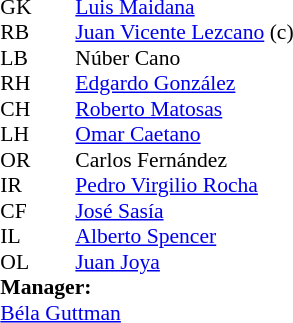<table cellspacing="0" cellpadding="0" style="font-size:90%; margin:auto;">
<tr>
<td colspan="4"></td>
</tr>
<tr>
<th width=25></th>
<th width=25></th>
</tr>
<tr>
<td>GK</td>
<td></td>
<td> <a href='#'>Luis Maidana</a></td>
</tr>
<tr>
<td>RB</td>
<td></td>
<td> <a href='#'>Juan Vicente Lezcano</a> (c)</td>
</tr>
<tr>
<td>LB</td>
<td></td>
<td> Núber Cano</td>
</tr>
<tr>
<td>RH</td>
<td></td>
<td> <a href='#'>Edgardo González</a></td>
</tr>
<tr>
<td>CH</td>
<td></td>
<td> <a href='#'>Roberto Matosas</a></td>
</tr>
<tr>
<td>LH</td>
<td></td>
<td> <a href='#'>Omar Caetano</a></td>
</tr>
<tr>
<td>OR</td>
<td></td>
<td> Carlos Fernández</td>
</tr>
<tr>
<td>IR</td>
<td></td>
<td> <a href='#'>Pedro Virgilio Rocha</a></td>
</tr>
<tr>
<td>CF</td>
<td></td>
<td> <a href='#'>José Sasía</a></td>
</tr>
<tr>
<td>IL</td>
<td></td>
<td> <a href='#'>Alberto Spencer</a></td>
</tr>
<tr>
<td>OL</td>
<td></td>
<td> <a href='#'>Juan Joya</a></td>
</tr>
<tr>
<td colspan=3><strong>Manager:</strong></td>
</tr>
<tr>
<td colspan=4> <a href='#'>Béla Guttman</a></td>
</tr>
</table>
